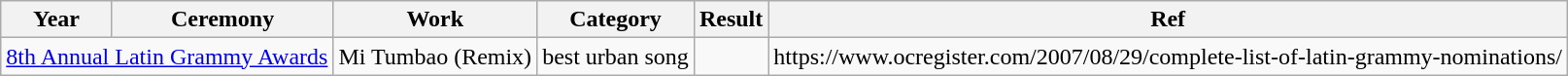<table class="wikitable sortable">
<tr>
<th>Year</th>
<th>Ceremony</th>
<th>Work</th>
<th>Category</th>
<th>Result</th>
<th>Ref</th>
</tr>
<tr>
<td colspan="2" rowspan="1"><a href='#'>8th Annual Latin Grammy Awards</a></td>
<td rowspan="1">Mi Tumbao (Remix)</td>
<td>best urban song</td>
<td></td>
<td rowspan="1">https://www.ocregister.com/2007/08/29/complete-list-of-latin-grammy-nominations/</td>
</tr>
</table>
